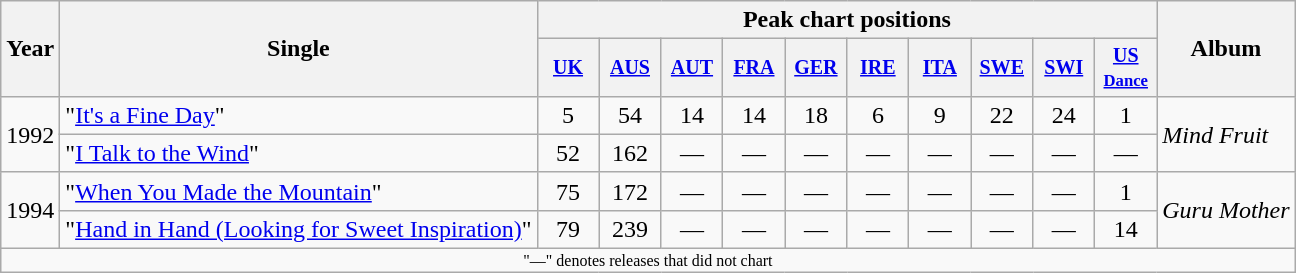<table class="wikitable" style="text-align:center;">
<tr>
<th rowspan="2">Year</th>
<th rowspan="2">Single</th>
<th colspan="10">Peak chart positions</th>
<th rowspan="2">Album</th>
</tr>
<tr style="font-size:smaller;">
<th style="width:35px;"><a href='#'>UK</a><br></th>
<th style="width:35px;"><a href='#'>AUS</a><br></th>
<th style="width:35px;"><a href='#'>AUT</a><br></th>
<th style="width:35px;"><a href='#'>FRA</a><br></th>
<th style="width:35px;"><a href='#'>GER</a><br></th>
<th style="width:35px;"><a href='#'>IRE</a><br></th>
<th style="width:35px;"><a href='#'>ITA</a><br></th>
<th style="width:35px;"><a href='#'>SWE</a><br></th>
<th style="width:35px;"><a href='#'>SWI</a><br></th>
<th style="width:35px;"><a href='#'>US<br><small>Dance</small></a><br></th>
</tr>
<tr>
<td rowspan=2>1992</td>
<td style="text-align:left;">"<a href='#'>It's a Fine Day</a>"</td>
<td>5</td>
<td>54</td>
<td>14</td>
<td>14</td>
<td>18</td>
<td>6</td>
<td>9</td>
<td>22</td>
<td>24</td>
<td>1</td>
<td style="text-align:left;" rowspan="2"><em>Mind Fruit</em></td>
</tr>
<tr>
<td style="text-align:left;">"<a href='#'>I Talk to the Wind</a>"</td>
<td>52</td>
<td>162</td>
<td>—</td>
<td>—</td>
<td>—</td>
<td>—</td>
<td>—</td>
<td>—</td>
<td>—</td>
<td>—</td>
</tr>
<tr>
<td rowspan=2>1994</td>
<td style="text-align:left;">"<a href='#'>When You Made the Mountain</a>"</td>
<td>75</td>
<td>172</td>
<td>—</td>
<td>—</td>
<td>—</td>
<td>—</td>
<td>—</td>
<td>—</td>
<td>—</td>
<td>1</td>
<td style="text-align:left;" rowspan="2"><em>Guru Mother</em></td>
</tr>
<tr>
<td style="text-align:left;">"<a href='#'>Hand in Hand (Looking for Sweet Inspiration)</a>"</td>
<td>79</td>
<td>239</td>
<td>—</td>
<td>—</td>
<td>—</td>
<td>—</td>
<td>—</td>
<td>—</td>
<td>—</td>
<td>14</td>
</tr>
<tr>
<td colspan="15" style="font-size:8pt">"—" denotes releases that did not chart</td>
</tr>
</table>
